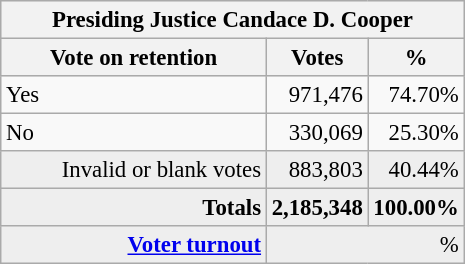<table class="wikitable" style="font-size: 95%;">
<tr style="background-color:#E9E9E9">
<th colspan=7>Presiding Justice Candace D. Cooper</th>
</tr>
<tr style="background-color:#E9E9E9">
<th style="width: 170px">Vote on retention</th>
<th style="width: 50px">Votes</th>
<th style="width: 40px">%</th>
</tr>
<tr>
<td>Yes</td>
<td align="right">971,476</td>
<td align="right">74.70%</td>
</tr>
<tr>
<td>No</td>
<td align="right">330,069</td>
<td align="right">25.30%</td>
</tr>
<tr bgcolor="#EEEEEE">
<td align="right">Invalid or blank votes</td>
<td align="right">883,803</td>
<td align="right">40.44%</td>
</tr>
<tr bgcolor="#EEEEEE">
<td align="right"><strong>Totals</strong></td>
<td align="right"><strong>2,185,348</strong></td>
<td align="right"><strong>100.00%</strong></td>
</tr>
<tr bgcolor="#EEEEEE">
<td align="right"><strong><a href='#'>Voter turnout</a></strong></td>
<td colspan="2" align="right">%</td>
</tr>
</table>
